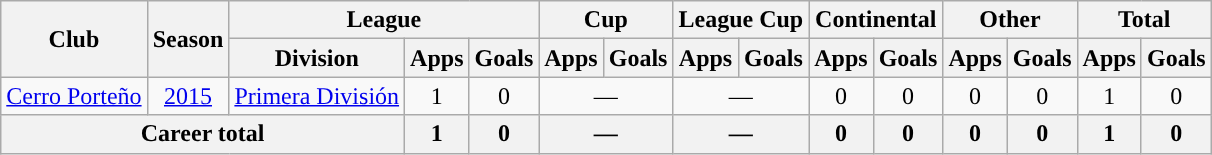<table class="wikitable" style="text-align:center">
<tr>
<th rowspan="2">Club</th>
<th rowspan="2">Season</th>
<th colspan="3">League</th>
<th colspan="2">Cup</th>
<th colspan="2">League Cup</th>
<th colspan="2">Continental</th>
<th colspan="2">Other</th>
<th colspan="2">Total</th>
</tr>
<tr>
<th>Division</th>
<th>Apps</th>
<th>Goals</th>
<th>Apps</th>
<th>Goals</th>
<th>Apps</th>
<th>Goals</th>
<th>Apps</th>
<th>Goals</th>
<th>Apps</th>
<th>Goals</th>
<th>Apps</th>
<th>Goals</th>
</tr>
<tr>
<td rowspan="1"><a href='#'>Cerro Porteño</a></td>
<td><a href='#'>2015</a></td>
<td rowspan="1"><a href='#'>Primera División</a></td>
<td>1</td>
<td>0</td>
<td colspan="2">—</td>
<td colspan="2">—</td>
<td>0</td>
<td>0</td>
<td>0</td>
<td>0</td>
<td>1</td>
<td>0</td>
</tr>
<tr>
<th colspan="3">Career total</th>
<th>1</th>
<th>0</th>
<th colspan="2">—</th>
<th colspan="2">—</th>
<th>0</th>
<th>0</th>
<th>0</th>
<th>0</th>
<th>1</th>
<th>0</th>
</tr>
</table>
